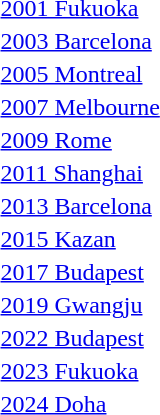<table>
<tr>
<td><a href='#'>2001 Fukuoka</a></td>
<td></td>
<td></td>
<td></td>
</tr>
<tr>
<td><a href='#'>2003 Barcelona</a></td>
<td></td>
<td></td>
<td></td>
</tr>
<tr>
<td><a href='#'>2005 Montreal</a></td>
<td></td>
<td></td>
<td></td>
</tr>
<tr>
<td><a href='#'>2007 Melbourne</a></td>
<td></td>
<td></td>
<td></td>
</tr>
<tr>
<td><a href='#'>2009 Rome</a></td>
<td></td>
<td></td>
<td></td>
</tr>
<tr>
<td><a href='#'>2011 Shanghai</a></td>
<td></td>
<td></td>
<td></td>
</tr>
<tr>
<td><a href='#'>2013 Barcelona</a></td>
<td></td>
<td></td>
<td></td>
</tr>
<tr>
<td><a href='#'>2015 Kazan</a></td>
<td></td>
<td></td>
<td></td>
</tr>
<tr>
<td><a href='#'>2017 Budapest</a></td>
<td></td>
<td></td>
<td></td>
</tr>
<tr>
<td><a href='#'>2019 Gwangju</a></td>
<td></td>
<td></td>
<td></td>
</tr>
<tr>
<td><a href='#'>2022 Budapest</a></td>
<td></td>
<td></td>
<td></td>
</tr>
<tr>
<td><a href='#'>2023 Fukuoka</a></td>
<td></td>
<td></td>
<td></td>
</tr>
<tr>
<td><a href='#'>2024 Doha</a></td>
<td></td>
<td></td>
<td></td>
</tr>
</table>
